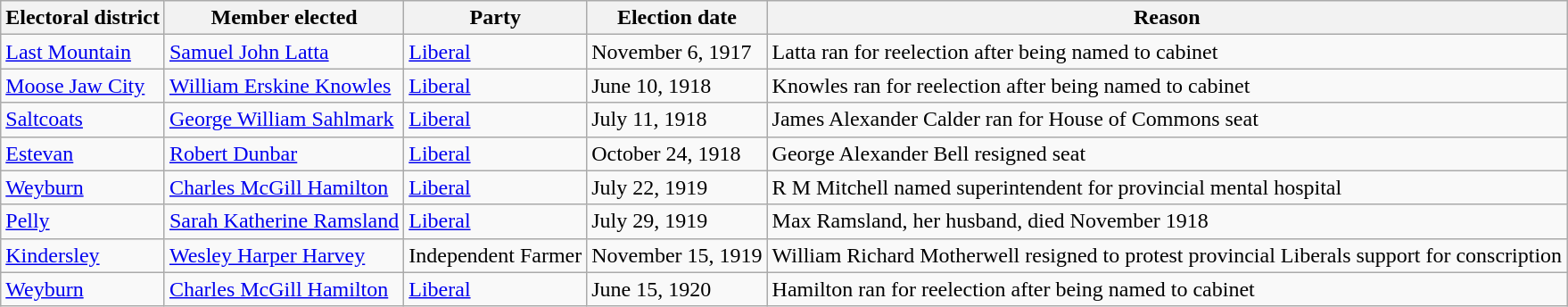<table class="wikitable sortable">
<tr>
<th>Electoral district</th>
<th>Member elected</th>
<th>Party</th>
<th>Election date</th>
<th>Reason</th>
</tr>
<tr>
<td><a href='#'>Last Mountain</a></td>
<td><a href='#'>Samuel John Latta</a></td>
<td><a href='#'>Liberal</a></td>
<td>November 6, 1917</td>
<td>Latta ran for reelection after being named to cabinet</td>
</tr>
<tr>
<td><a href='#'>Moose Jaw City</a></td>
<td><a href='#'>William Erskine Knowles</a></td>
<td><a href='#'>Liberal</a></td>
<td>June 10, 1918</td>
<td>Knowles ran for reelection after being named to cabinet</td>
</tr>
<tr>
<td><a href='#'>Saltcoats</a></td>
<td><a href='#'>George William Sahlmark</a></td>
<td><a href='#'>Liberal</a></td>
<td>July 11, 1918</td>
<td>James Alexander Calder ran for House of Commons seat</td>
</tr>
<tr>
<td><a href='#'>Estevan</a></td>
<td><a href='#'>Robert Dunbar</a></td>
<td><a href='#'>Liberal</a></td>
<td>October 24, 1918</td>
<td>George Alexander Bell resigned seat</td>
</tr>
<tr>
<td><a href='#'>Weyburn</a></td>
<td><a href='#'>Charles McGill Hamilton</a></td>
<td><a href='#'>Liberal</a></td>
<td>July 22, 1919</td>
<td>R M Mitchell named superintendent for provincial mental hospital</td>
</tr>
<tr>
<td><a href='#'>Pelly</a></td>
<td><a href='#'>Sarah Katherine Ramsland</a></td>
<td><a href='#'>Liberal</a></td>
<td>July 29, 1919</td>
<td>Max Ramsland, her husband, died November 1918</td>
</tr>
<tr>
<td><a href='#'>Kindersley</a></td>
<td><a href='#'>Wesley Harper Harvey</a></td>
<td>Independent Farmer</td>
<td>November 15, 1919</td>
<td>William Richard Motherwell resigned to protest provincial Liberals support for conscription</td>
</tr>
<tr>
<td><a href='#'>Weyburn</a></td>
<td><a href='#'>Charles McGill Hamilton</a></td>
<td><a href='#'>Liberal</a></td>
<td>June 15, 1920</td>
<td>Hamilton ran for reelection after being named to cabinet</td>
</tr>
</table>
